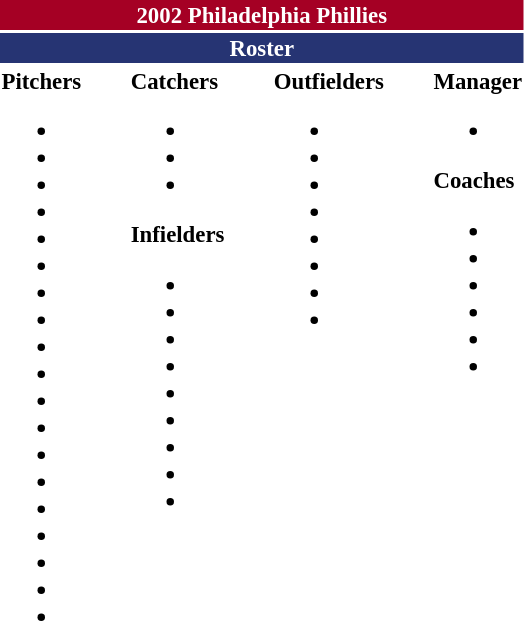<table class="toccolours" style="font-size: 95%;">
<tr>
<th colspan="10" style="background:#a50024; color:#fff; text-align:center;">2002 Philadelphia Phillies</th>
</tr>
<tr>
<td colspan="10" style="background:#263473; color:white; text-align:center;"><strong>Roster</strong></td>
</tr>
<tr>
<td valign="top"><strong>Pitchers</strong><br><ul><li></li><li></li><li></li><li></li><li></li><li></li><li></li><li></li><li></li><li></li><li></li><li></li><li></li><li></li><li></li><li></li><li></li><li></li><li></li></ul></td>
<td style="width:25px;"></td>
<td valign="top"><strong>Catchers</strong><br><ul><li></li><li></li><li></li></ul><strong>Infielders</strong><ul><li></li><li></li><li></li><li></li><li></li><li></li><li></li><li></li><li></li></ul></td>
<td style="width:25px;"></td>
<td valign="top"><strong>Outfielders</strong><br><ul><li></li><li></li><li></li><li></li><li></li><li></li><li></li><li></li></ul></td>
<td style="width:25px;"></td>
<td valign="top"><strong>Manager</strong><br><ul><li></li></ul><strong>Coaches</strong><ul><li></li><li></li><li></li><li></li><li></li><li></li></ul></td>
</tr>
</table>
